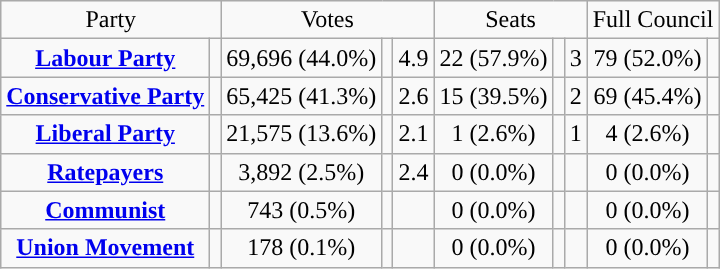<table class=wikitable style="text-align:center;">
<tr>
<td colspan=2>Party</td>
<td colspan=3>Votes</td>
<td colspan=3>Seats</td>
<td colspan=3>Full Council</td>
</tr>
<tr>
<td><strong><a href='#'>Labour Party</a></strong></td>
<td style="background:"></td>
<td>69,696 (44.0%)</td>
<td></td>
<td> 4.9</td>
<td>22 (57.9%)</td>
<td></td>
<td> 3</td>
<td>79 (52.0%)</td>
<td></td>
</tr>
<tr>
<td><strong><a href='#'>Conservative Party</a></strong></td>
<td style="background:"></td>
<td>65,425 (41.3%)</td>
<td></td>
<td> 2.6</td>
<td>15 (39.5%)</td>
<td></td>
<td> 2</td>
<td>69 (45.4%)</td>
<td></td>
</tr>
<tr>
<td><strong><a href='#'>Liberal Party</a></strong></td>
<td style="background:"></td>
<td>21,575 (13.6%)</td>
<td></td>
<td> 2.1</td>
<td>1 (2.6%)</td>
<td></td>
<td> 1</td>
<td>4 (2.6%)</td>
<td></td>
</tr>
<tr>
<td><strong><a href='#'>Ratepayers</a></strong></td>
<td style="background:"></td>
<td>3,892 (2.5%)</td>
<td></td>
<td> 2.4</td>
<td>0 (0.0%)</td>
<td></td>
<td></td>
<td>0 (0.0%)</td>
<td></td>
</tr>
<tr>
<td><strong><a href='#'>Communist</a></strong></td>
<td style="background:"></td>
<td>743 (0.5%)</td>
<td></td>
<td></td>
<td>0 (0.0%)</td>
<td></td>
<td></td>
<td>0 (0.0%)</td>
<td></td>
</tr>
<tr>
<td><strong><a href='#'>Union Movement</a></strong></td>
<td style="background:"></td>
<td>178 (0.1%)</td>
<td></td>
<td></td>
<td>0 (0.0%)</td>
<td></td>
<td></td>
<td>0 (0.0%)</td>
<td></td>
</tr>
</table>
